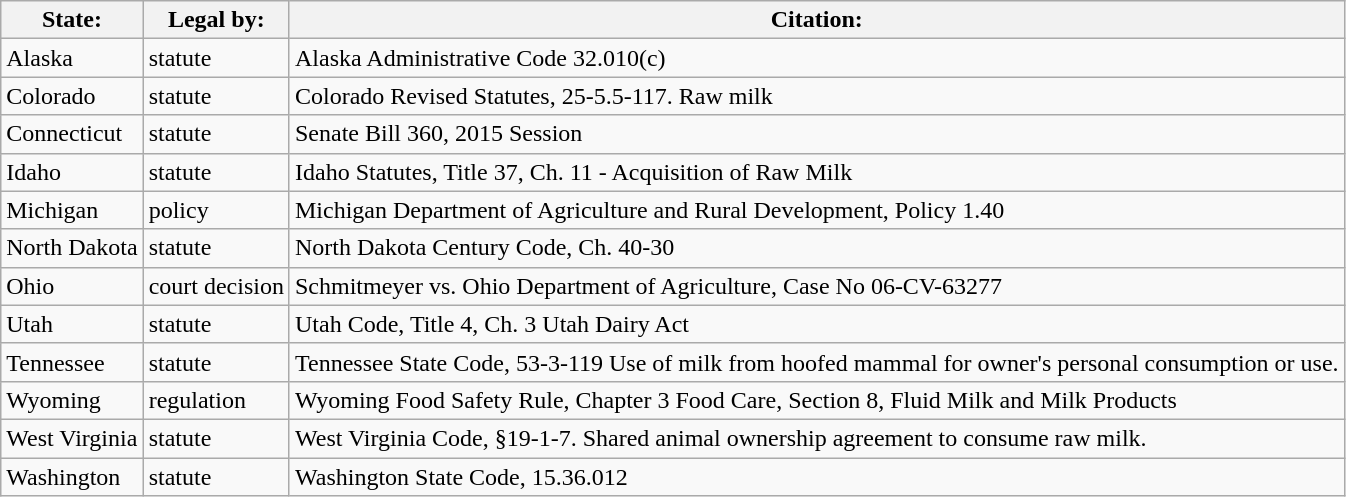<table class="wikitable">
<tr>
<th>State:</th>
<th>Legal by:</th>
<th>Citation:</th>
</tr>
<tr>
<td>Alaska</td>
<td>statute</td>
<td>Alaska Administrative Code 32.010(c)</td>
</tr>
<tr>
<td>Colorado</td>
<td>statute</td>
<td>Colorado Revised Statutes, 25-5.5-117. Raw milk</td>
</tr>
<tr>
<td>Connecticut</td>
<td>statute</td>
<td>Senate Bill 360, 2015 Session</td>
</tr>
<tr>
<td>Idaho</td>
<td>statute</td>
<td>Idaho Statutes, Title 37, Ch. 11 - Acquisition of Raw Milk</td>
</tr>
<tr>
<td>Michigan</td>
<td>policy</td>
<td>Michigan Department of Agriculture and Rural Development, Policy 1.40</td>
</tr>
<tr>
<td>North Dakota</td>
<td>statute</td>
<td>North Dakota Century Code, Ch. 40-30</td>
</tr>
<tr>
<td>Ohio</td>
<td>court decision</td>
<td>Schmitmeyer vs. Ohio Department of Agriculture,  Case No 06-CV-63277</td>
</tr>
<tr>
<td>Utah</td>
<td>statute</td>
<td>Utah Code, Title 4, Ch. 3 Utah Dairy Act</td>
</tr>
<tr>
<td>Tennessee</td>
<td>statute</td>
<td>Tennessee State Code, 53-3-119 Use of milk from hoofed mammal for owner's personal consumption or use.</td>
</tr>
<tr>
<td>Wyoming</td>
<td>regulation</td>
<td>Wyoming Food Safety Rule, Chapter 3 Food Care, Section 8, Fluid Milk and Milk Products</td>
</tr>
<tr>
<td>West Virginia</td>
<td>statute</td>
<td>West Virginia Code, §19-1-7. Shared animal ownership agreement to consume raw milk.</td>
</tr>
<tr>
<td>Washington</td>
<td>statute</td>
<td>Washington State Code, 15.36.012</td>
</tr>
</table>
